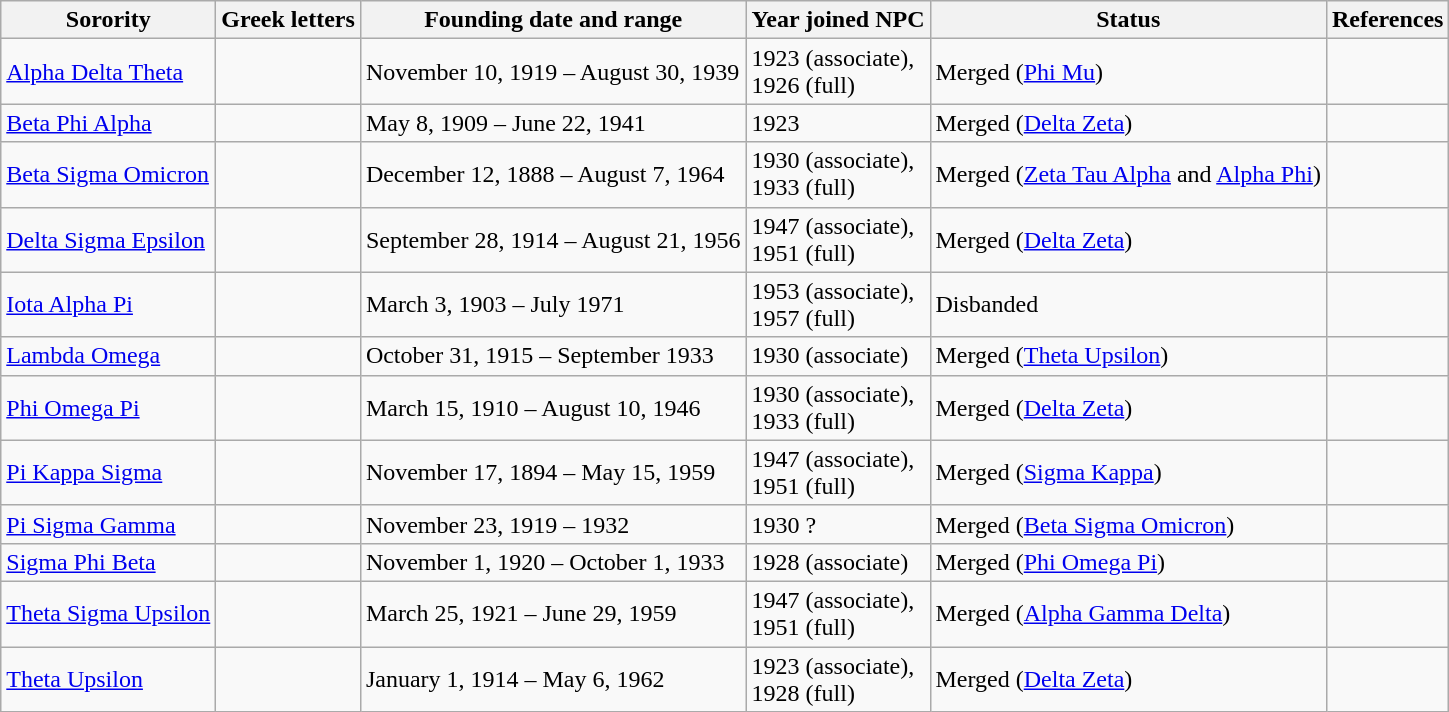<table class="wikitable sortable">
<tr>
<th>Sorority</th>
<th>Greek letters</th>
<th>Founding date and range</th>
<th>Year joined NPC</th>
<th>Status</th>
<th>References</th>
</tr>
<tr>
<td><a href='#'>Alpha Delta Theta</a></td>
<td></td>
<td>November 10, 1919 – August 30, 1939</td>
<td>1923 (associate),<br>1926 (full)</td>
<td>Merged (<a href='#'>Phi Mu</a>)</td>
<td></td>
</tr>
<tr>
<td><a href='#'>Beta Phi Alpha</a></td>
<td></td>
<td>May 8, 1909 – June 22, 1941</td>
<td>1923</td>
<td>Merged (<a href='#'>Delta Zeta</a>)</td>
<td></td>
</tr>
<tr>
<td><a href='#'>Beta Sigma Omicron</a></td>
<td></td>
<td>December 12, 1888 – August 7, 1964</td>
<td>1930 (associate),<br>1933 (full)</td>
<td>Merged (<a href='#'>Zeta Tau Alpha</a> and <a href='#'>Alpha Phi</a>)</td>
<td></td>
</tr>
<tr>
<td><a href='#'>Delta Sigma Epsilon</a></td>
<td></td>
<td>September 28, 1914 – August 21, 1956</td>
<td>1947 (associate),<br>1951 (full)</td>
<td>Merged (<a href='#'>Delta Zeta</a>)</td>
<td></td>
</tr>
<tr>
<td><a href='#'>Iota Alpha Pi</a></td>
<td></td>
<td>March 3, 1903 – July 1971</td>
<td>1953 (associate),<br>1957 (full)</td>
<td>Disbanded</td>
<td></td>
</tr>
<tr>
<td><a href='#'>Lambda Omega</a></td>
<td></td>
<td>October 31, 1915 – September 1933</td>
<td>1930 (associate)</td>
<td>Merged (<a href='#'>Theta Upsilon</a>)</td>
<td></td>
</tr>
<tr>
<td><a href='#'>Phi Omega Pi</a></td>
<td></td>
<td>March 15, 1910 – August 10, 1946</td>
<td>1930 (associate),<br>1933 (full)</td>
<td>Merged (<a href='#'>Delta Zeta</a>)</td>
<td></td>
</tr>
<tr>
<td><a href='#'>Pi Kappa Sigma</a></td>
<td></td>
<td>November 17, 1894 – May 15, 1959</td>
<td>1947 (associate),<br>1951 (full)</td>
<td>Merged (<a href='#'>Sigma Kappa</a>)</td>
<td></td>
</tr>
<tr>
<td><a href='#'>Pi Sigma Gamma</a></td>
<td></td>
<td>November 23, 1919 – 1932</td>
<td>1930 ?</td>
<td>Merged (<a href='#'>Beta Sigma Omicron</a>)</td>
<td></td>
</tr>
<tr>
<td><a href='#'>Sigma Phi Beta</a></td>
<td></td>
<td>November 1, 1920 – October 1, 1933</td>
<td>1928 (associate)</td>
<td>Merged (<a href='#'>Phi Omega Pi</a>)</td>
<td></td>
</tr>
<tr>
<td><a href='#'>Theta Sigma Upsilon</a></td>
<td></td>
<td>March 25, 1921 – June 29, 1959</td>
<td>1947 (associate),<br>1951 (full)</td>
<td>Merged (<a href='#'>Alpha Gamma Delta</a>)</td>
<td></td>
</tr>
<tr>
<td><a href='#'>Theta Upsilon</a></td>
<td></td>
<td>January 1, 1914 – May 6, 1962</td>
<td>1923 (associate),<br>1928 (full)</td>
<td>Merged (<a href='#'>Delta Zeta</a>)</td>
<td></td>
</tr>
</table>
